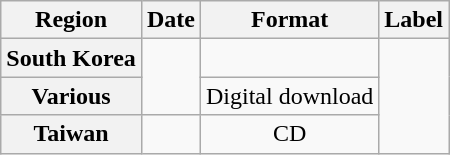<table class="wikitable plainrowheaders sortable" style="text-align:center;">
<tr>
<th scope="col">Region</th>
<th scope="col">Date</th>
<th scope="col">Format</th>
<th scope="col">Label</th>
</tr>
<tr>
<th scope="row">South Korea</th>
<td rowspan="2"></td>
<td></td>
<td rowspan="3"></td>
</tr>
<tr>
<th scope="row">Various</th>
<td>Digital download</td>
</tr>
<tr>
<th scope="row">Taiwan</th>
<td></td>
<td>CD</td>
</tr>
</table>
